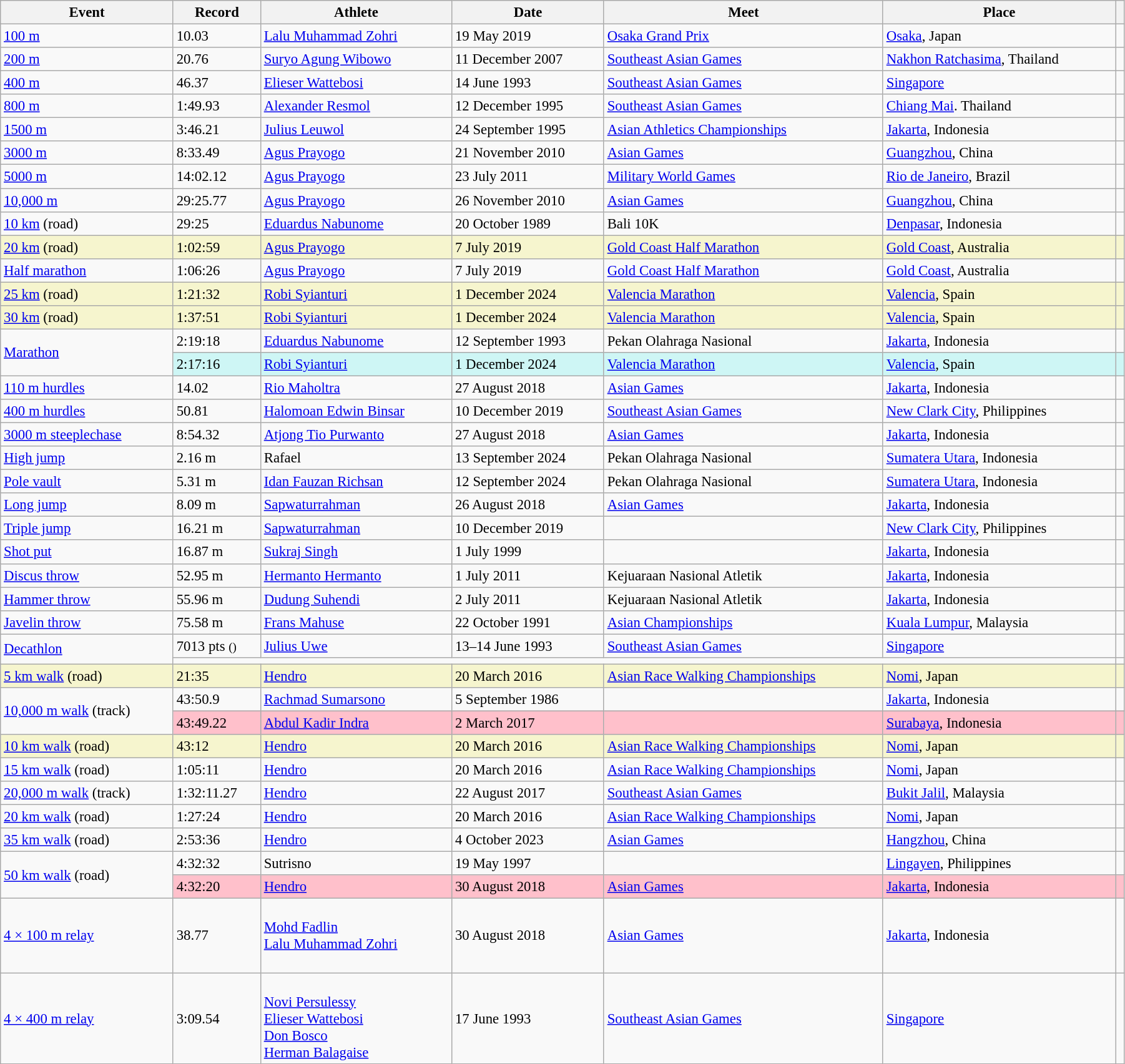<table class="wikitable" style="font-size:95%; width: 95%;">
<tr>
<th>Event</th>
<th>Record</th>
<th>Athlete</th>
<th>Date</th>
<th>Meet</th>
<th>Place</th>
<th></th>
</tr>
<tr>
<td><a href='#'>100 m</a></td>
<td>10.03 </td>
<td><a href='#'>Lalu Muhammad Zohri</a></td>
<td>19 May 2019</td>
<td><a href='#'>Osaka Grand Prix</a></td>
<td><a href='#'>Osaka</a>, Japan</td>
<td></td>
</tr>
<tr>
<td><a href='#'>200 m</a></td>
<td>20.76 </td>
<td><a href='#'>Suryo Agung Wibowo</a></td>
<td>11 December 2007</td>
<td><a href='#'>Southeast Asian Games</a></td>
<td><a href='#'>Nakhon Ratchasima</a>, Thailand</td>
<td></td>
</tr>
<tr>
<td><a href='#'>400 m</a></td>
<td>46.37</td>
<td><a href='#'>Elieser Wattebosi</a></td>
<td>14 June 1993</td>
<td><a href='#'>Southeast Asian Games</a></td>
<td><a href='#'>Singapore</a></td>
<td></td>
</tr>
<tr>
<td><a href='#'>800 m</a></td>
<td>1:49.93</td>
<td><a href='#'>Alexander Resmol</a></td>
<td>12 December 1995</td>
<td><a href='#'>Southeast Asian Games</a></td>
<td><a href='#'>Chiang Mai</a>. Thailand</td>
<td></td>
</tr>
<tr>
<td><a href='#'>1500 m</a></td>
<td>3:46.21</td>
<td><a href='#'>Julius Leuwol</a></td>
<td>24 September 1995</td>
<td><a href='#'>Asian Athletics Championships</a></td>
<td><a href='#'>Jakarta</a>, Indonesia</td>
<td></td>
</tr>
<tr>
<td><a href='#'>3000 m</a></td>
<td>8:33.49</td>
<td><a href='#'>Agus Prayogo</a></td>
<td>21 November 2010</td>
<td><a href='#'>Asian Games</a></td>
<td><a href='#'>Guangzhou</a>, China</td>
<td></td>
</tr>
<tr>
<td><a href='#'>5000 m</a></td>
<td>14:02.12</td>
<td><a href='#'>Agus Prayogo</a></td>
<td>23 July 2011</td>
<td><a href='#'>Military World Games</a></td>
<td><a href='#'>Rio de Janeiro</a>, Brazil</td>
<td></td>
</tr>
<tr>
<td><a href='#'>10,000 m</a></td>
<td>29:25.77</td>
<td><a href='#'>Agus Prayogo</a></td>
<td>26 November 2010</td>
<td><a href='#'>Asian Games</a></td>
<td><a href='#'>Guangzhou</a>, China</td>
<td></td>
</tr>
<tr>
<td><a href='#'>10 km</a> (road)</td>
<td>29:25</td>
<td><a href='#'>Eduardus Nabunome</a></td>
<td>20 October 1989</td>
<td>Bali 10K</td>
<td><a href='#'>Denpasar</a>, Indonesia</td>
<td></td>
</tr>
<tr style="background:#f6F5CE;">
<td><a href='#'>20 km</a> (road)</td>
<td>1:02:59</td>
<td><a href='#'>Agus Prayogo</a></td>
<td>7 July 2019</td>
<td><a href='#'>Gold Coast Half Marathon</a></td>
<td><a href='#'>Gold Coast</a>, Australia</td>
<td></td>
</tr>
<tr>
<td><a href='#'>Half marathon</a></td>
<td>1:06:26</td>
<td><a href='#'>Agus Prayogo</a></td>
<td>7 July 2019</td>
<td><a href='#'>Gold Coast Half Marathon</a></td>
<td><a href='#'>Gold Coast</a>, Australia</td>
<td></td>
</tr>
<tr style="background:#f6F5CE;">
<td><a href='#'>25 km</a> (road)</td>
<td>1:21:32</td>
<td><a href='#'>Robi Syianturi</a></td>
<td>1 December 2024</td>
<td><a href='#'>Valencia Marathon</a></td>
<td><a href='#'>Valencia</a>, Spain</td>
<td></td>
</tr>
<tr style="background:#f6F5CE;">
<td><a href='#'>30 km</a> (road)</td>
<td>1:37:51</td>
<td><a href='#'>Robi Syianturi</a></td>
<td>1 December 2024</td>
<td><a href='#'>Valencia Marathon</a></td>
<td><a href='#'>Valencia</a>, Spain</td>
<td></td>
</tr>
<tr>
<td rowspan=2><a href='#'>Marathon</a></td>
<td>2:19:18</td>
<td><a href='#'>Eduardus Nabunome</a></td>
<td>12 September 1993</td>
<td>Pekan Olahraga Nasional</td>
<td><a href='#'>Jakarta</a>, Indonesia</td>
<td></td>
</tr>
<tr bgcolor=#CEF6F5>
<td>2:17:16</td>
<td><a href='#'>Robi Syianturi</a></td>
<td>1 December 2024</td>
<td><a href='#'>Valencia Marathon</a></td>
<td><a href='#'>Valencia</a>, Spain</td>
<td></td>
</tr>
<tr>
<td><a href='#'>110 m hurdles</a></td>
<td>14.02 </td>
<td><a href='#'>Rio Maholtra</a></td>
<td>27 August 2018</td>
<td><a href='#'>Asian Games</a></td>
<td><a href='#'>Jakarta</a>, Indonesia</td>
<td></td>
</tr>
<tr>
<td><a href='#'>400 m hurdles</a></td>
<td>50.81</td>
<td><a href='#'>Halomoan Edwin Binsar</a></td>
<td>10 December 2019</td>
<td><a href='#'>Southeast Asian Games</a></td>
<td><a href='#'>New Clark City</a>, Philippines</td>
<td></td>
</tr>
<tr>
<td><a href='#'>3000 m steeplechase</a></td>
<td>8:54.32</td>
<td><a href='#'>Atjong Tio Purwanto</a></td>
<td>27 August 2018</td>
<td><a href='#'>Asian Games</a></td>
<td><a href='#'>Jakarta</a>, Indonesia</td>
<td></td>
</tr>
<tr>
<td><a href='#'>High jump</a></td>
<td>2.16 m</td>
<td>Rafael</td>
<td>13 September 2024</td>
<td>Pekan Olahraga Nasional</td>
<td><a href='#'>Sumatera Utara</a>, Indonesia</td>
<td></td>
</tr>
<tr>
<td><a href='#'>Pole vault</a></td>
<td>5.31 m</td>
<td><a href='#'>Idan Fauzan Richsan</a></td>
<td>12 September 2024</td>
<td>Pekan Olahraga Nasional</td>
<td><a href='#'>Sumatera Utara</a>, Indonesia</td>
<td></td>
</tr>
<tr>
<td><a href='#'>Long jump</a></td>
<td>8.09 m </td>
<td><a href='#'>Sapwaturrahman</a></td>
<td>26 August 2018</td>
<td><a href='#'>Asian Games</a></td>
<td><a href='#'>Jakarta</a>, Indonesia</td>
<td></td>
</tr>
<tr>
<td><a href='#'>Triple jump</a></td>
<td>16.21 m </td>
<td><a href='#'>Sapwaturrahman</a></td>
<td>10 December 2019</td>
<td></td>
<td><a href='#'>New Clark City</a>, Philippines</td>
<td></td>
</tr>
<tr>
<td><a href='#'>Shot put</a></td>
<td>16.87 m</td>
<td><a href='#'>Sukraj Singh</a></td>
<td>1 July 1999</td>
<td></td>
<td><a href='#'>Jakarta</a>, Indonesia</td>
<td></td>
</tr>
<tr>
<td><a href='#'>Discus throw</a></td>
<td>52.95 m</td>
<td><a href='#'>Hermanto Hermanto</a></td>
<td>1 July 2011</td>
<td>Kejuaraan Nasional Atletik</td>
<td><a href='#'>Jakarta</a>, Indonesia</td>
<td></td>
</tr>
<tr>
<td><a href='#'>Hammer throw</a></td>
<td>55.96 m</td>
<td><a href='#'>Dudung Suhendi</a></td>
<td>2 July 2011</td>
<td>Kejuaraan Nasional Atletik</td>
<td><a href='#'>Jakarta</a>, Indonesia</td>
<td></td>
</tr>
<tr>
<td><a href='#'>Javelin throw</a></td>
<td>75.58 m</td>
<td><a href='#'>Frans Mahuse</a></td>
<td>22 October 1991</td>
<td><a href='#'>Asian Championships</a></td>
<td><a href='#'>Kuala Lumpur</a>, Malaysia</td>
<td></td>
</tr>
<tr>
<td rowspan=2><a href='#'>Decathlon</a></td>
<td>7013 pts <small>()</small></td>
<td><a href='#'>Julius Uwe</a></td>
<td>13–14 June 1993</td>
<td><a href='#'>Southeast Asian Games</a></td>
<td><a href='#'>Singapore</a></td>
<td></td>
</tr>
<tr>
<td colspan=5></td>
<td></td>
</tr>
<tr style="background:#f6F5CE;">
<td><a href='#'>5 km walk</a> (road)</td>
<td>21:35</td>
<td><a href='#'>Hendro</a></td>
<td>20 March 2016</td>
<td><a href='#'>Asian Race Walking Championships</a></td>
<td><a href='#'>Nomi</a>, Japan</td>
<td></td>
</tr>
<tr>
<td rowspan=2><a href='#'>10,000 m walk</a> (track)</td>
<td>43:50.9</td>
<td><a href='#'>Rachmad Sumarsono</a></td>
<td>5 September 1986</td>
<td></td>
<td><a href='#'>Jakarta</a>, Indonesia</td>
<td></td>
</tr>
<tr style="background:pink">
<td>43:49.22</td>
<td><a href='#'>Abdul Kadir Indra</a></td>
<td>2 March 2017</td>
<td></td>
<td><a href='#'>Surabaya</a>, Indonesia</td>
<td></td>
</tr>
<tr style="background:#f6F5CE;">
<td><a href='#'>10 km walk</a> (road)</td>
<td>43:12</td>
<td><a href='#'>Hendro</a></td>
<td>20 March 2016</td>
<td><a href='#'>Asian Race Walking Championships</a></td>
<td><a href='#'>Nomi</a>, Japan</td>
<td></td>
</tr>
<tr>
<td><a href='#'>15 km walk</a> (road)</td>
<td>1:05:11</td>
<td><a href='#'>Hendro</a></td>
<td>20 March 2016</td>
<td><a href='#'>Asian Race Walking Championships</a></td>
<td><a href='#'>Nomi</a>, Japan</td>
<td></td>
</tr>
<tr>
<td><a href='#'>20,000 m walk</a> (track)</td>
<td>1:32:11.27</td>
<td><a href='#'>Hendro</a></td>
<td>22 August 2017</td>
<td><a href='#'>Southeast Asian Games</a></td>
<td><a href='#'>Bukit Jalil</a>, Malaysia</td>
<td></td>
</tr>
<tr>
<td><a href='#'>20 km walk</a> (road)</td>
<td>1:27:24</td>
<td><a href='#'>Hendro</a></td>
<td>20 March 2016</td>
<td><a href='#'>Asian Race Walking Championships</a></td>
<td><a href='#'>Nomi</a>, Japan</td>
<td></td>
</tr>
<tr>
<td><a href='#'>35 km walk</a> (road)</td>
<td>2:53:36</td>
<td><a href='#'>Hendro</a></td>
<td>4 October 2023</td>
<td><a href='#'>Asian Games</a></td>
<td><a href='#'>Hangzhou</a>, China</td>
<td></td>
</tr>
<tr>
<td rowspan=2><a href='#'>50 km walk</a> (road)</td>
<td>4:32:32</td>
<td>Sutrisno</td>
<td>19 May 1997</td>
<td></td>
<td><a href='#'>Lingayen</a>, Philippines</td>
<td></td>
</tr>
<tr style="background:pink">
<td>4:32:20</td>
<td><a href='#'>Hendro</a></td>
<td>30 August 2018</td>
<td><a href='#'>Asian Games</a></td>
<td><a href='#'>Jakarta</a>, Indonesia</td>
<td></td>
</tr>
<tr>
<td><a href='#'>4 × 100 m relay</a></td>
<td>38.77</td>
<td><br><a href='#'>Mohd Fadlin</a><br><a href='#'>Lalu Muhammad Zohri</a><br><br></td>
<td>30 August 2018</td>
<td><a href='#'>Asian Games</a></td>
<td><a href='#'>Jakarta</a>, Indonesia</td>
<td></td>
</tr>
<tr>
<td><a href='#'>4 × 400 m relay</a></td>
<td>3:09.54</td>
<td><br><a href='#'>Novi Persulessy</a><br><a href='#'>Elieser Wattebosi</a><br><a href='#'>Don Bosco</a><br><a href='#'>Herman Balagaise</a></td>
<td>17 June 1993</td>
<td><a href='#'>Southeast Asian Games</a></td>
<td><a href='#'>Singapore</a></td>
<td></td>
</tr>
</table>
